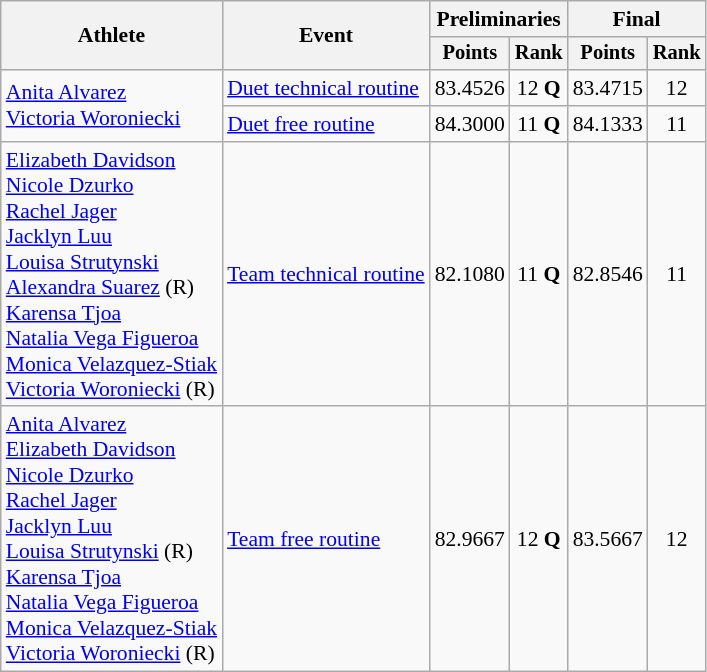<table class=wikitable style="font-size:90%">
<tr>
<th rowspan="2">Athlete</th>
<th rowspan="2">Event</th>
<th colspan="2">Preliminaries</th>
<th colspan="2">Final</th>
</tr>
<tr style="font-size:95%">
<th>Points</th>
<th>Rank</th>
<th>Points</th>
<th>Rank</th>
</tr>
<tr align=center>
<td align=left rowspan=2><a href='#'>Anita Alvarez</a><br><a href='#'>Victoria Woroniecki</a></td>
<td align=left><a href='#'>Duet technical routine</a></td>
<td>83.4526</td>
<td>12 <strong>Q</strong></td>
<td>83.4715</td>
<td>12</td>
</tr>
<tr align=center>
<td align=left><a href='#'>Duet free routine</a></td>
<td>84.3000</td>
<td>11 <strong>Q</strong></td>
<td>84.1333</td>
<td>11</td>
</tr>
<tr align=center>
<td align=left><a href='#'>Elizabeth Davidson</a><br><a href='#'>Nicole Dzurko</a><br><a href='#'>Rachel Jager</a><br><a href='#'>Jacklyn Luu</a><br><a href='#'>Louisa Strutynski</a><br><a href='#'>Alexandra Suarez</a> (R)<br><a href='#'>Karensa Tjoa</a><br><a href='#'>Natalia Vega Figueroa</a><br><a href='#'>Monica Velazquez-Stiak</a><br><a href='#'>Victoria Woroniecki</a> (R)</td>
<td align=left><a href='#'>Team technical routine</a></td>
<td>82.1080</td>
<td>11 <strong>Q</strong></td>
<td>82.8546</td>
<td>11</td>
</tr>
<tr align=center>
<td align=left><a href='#'>Anita Alvarez</a><br><a href='#'>Elizabeth Davidson</a><br><a href='#'>Nicole Dzurko</a><br><a href='#'>Rachel Jager</a><br><a href='#'>Jacklyn Luu</a><br><a href='#'>Louisa Strutynski</a> (R)<br><a href='#'>Karensa Tjoa</a><br><a href='#'>Natalia Vega Figueroa</a><br><a href='#'>Monica Velazquez-Stiak</a><br><a href='#'>Victoria Woroniecki</a> (R)</td>
<td align=left><a href='#'>Team free routine</a></td>
<td>82.9667</td>
<td>12 <strong>Q</strong></td>
<td>83.5667</td>
<td>12</td>
</tr>
</table>
